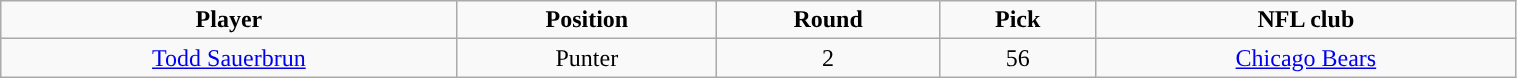<table class="wikitable" width="80%">
<tr align="center">
<td><strong>Player</strong></td>
<td><strong>Position</strong></td>
<td><strong>Round</strong></td>
<td><strong>Pick</strong></td>
<td><strong>NFL club</strong></td>
</tr>
<tr align="center" bgcolor="">
<td><a href='#'>Todd Sauerbrun</a></td>
<td>Punter</td>
<td>2</td>
<td>56</td>
<td><a href='#'>Chicago Bears</a></td>
</tr>
</table>
